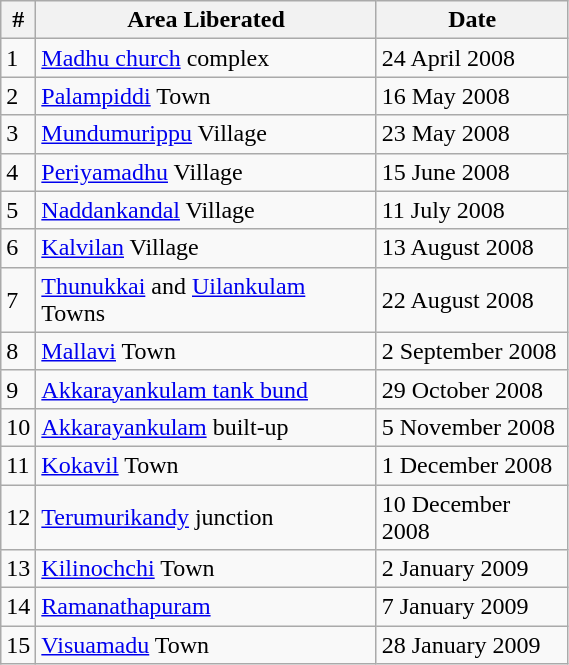<table width=30% class="wikitable" border="1">
<tr>
<th>#</th>
<th>Area Liberated</th>
<th>Date</th>
</tr>
<tr>
<td>1</td>
<td><a href='#'>Madhu church</a> complex</td>
<td>24 April 2008</td>
</tr>
<tr>
<td>2</td>
<td><a href='#'>Palampiddi</a> Town</td>
<td>16 May 2008</td>
</tr>
<tr>
<td>3</td>
<td><a href='#'>Mundumurippu</a> Village</td>
<td>23 May 2008</td>
</tr>
<tr>
<td>4</td>
<td><a href='#'>Periyamadhu</a> Village</td>
<td>15 June 2008</td>
</tr>
<tr>
<td>5</td>
<td><a href='#'>Naddankandal</a> Village</td>
<td>11 July 2008</td>
</tr>
<tr>
<td>6</td>
<td><a href='#'>Kalvilan</a> Village</td>
<td>13 August 2008</td>
</tr>
<tr>
<td>7</td>
<td><a href='#'>Thunukkai</a> and <a href='#'>Uilankulam</a> Towns</td>
<td>22 August 2008</td>
</tr>
<tr>
<td>8</td>
<td><a href='#'>Mallavi</a> Town</td>
<td>2 September 2008</td>
</tr>
<tr>
<td>9</td>
<td><a href='#'>Akkarayankulam tank bund</a></td>
<td>29 October 2008</td>
</tr>
<tr>
<td>10</td>
<td><a href='#'>Akkarayankulam</a> built-up</td>
<td>5 November 2008</td>
</tr>
<tr>
<td>11</td>
<td><a href='#'>Kokavil</a> Town</td>
<td>1 December 2008</td>
</tr>
<tr>
<td>12</td>
<td><a href='#'>Terumurikandy</a> junction</td>
<td>10 December 2008</td>
</tr>
<tr>
<td>13</td>
<td><a href='#'>Kilinochchi</a> Town</td>
<td>2 January 2009</td>
</tr>
<tr>
<td>14</td>
<td><a href='#'>Ramanathapuram</a></td>
<td>7 January 2009</td>
</tr>
<tr>
<td>15</td>
<td><a href='#'>Visuamadu</a> Town</td>
<td>28 January 2009</td>
</tr>
</table>
